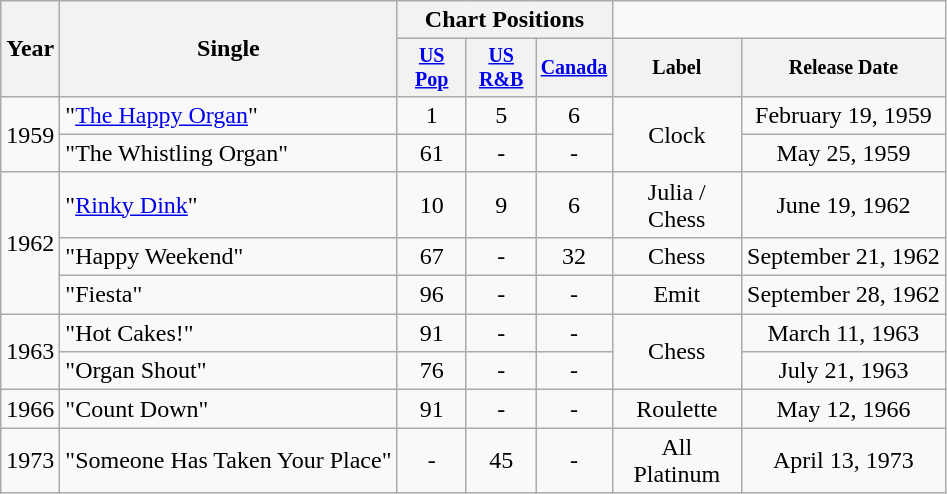<table class="wikitable" style="text-align:center;">
<tr>
<th rowspan="2">Year</th>
<th rowspan="2">Single</th>
<th colspan="3">Chart Positions</th>
</tr>
<tr style="font-size:smaller;">
<th width="40"><a href='#'>US Pop</a></th>
<th width="40"><a href='#'>US<br>R&B</a></th>
<th width="40"><a href='#'>Canada</a></th>
<th width="80">Label</th>
<th rowspan="1">Release Date</th>
</tr>
<tr>
<td rowspan="2">1959</td>
<td align="left">"<a href='#'>The Happy Organ</a>"</td>
<td>1</td>
<td>5</td>
<td>6</td>
<td rowspan="2">Clock</td>
<td>February 19, 1959</td>
</tr>
<tr>
<td align="left">"The Whistling Organ"</td>
<td>61</td>
<td>-</td>
<td>-</td>
<td>May 25, 1959</td>
</tr>
<tr>
<td rowspan="3">1962</td>
<td align="left">"<a href='#'>Rinky Dink</a>"</td>
<td>10</td>
<td>9</td>
<td>6</td>
<td>Julia / Chess</td>
<td>June 19, 1962</td>
</tr>
<tr>
<td align="left">"Happy Weekend"</td>
<td>67</td>
<td>-</td>
<td>32</td>
<td>Chess</td>
<td>September 21, 1962</td>
</tr>
<tr>
<td align="left">"Fiesta"</td>
<td>96</td>
<td>-</td>
<td>-</td>
<td>Emit</td>
<td>September 28, 1962</td>
</tr>
<tr>
<td rowspan="2">1963</td>
<td align="left">"Hot Cakes!"</td>
<td>91</td>
<td>-</td>
<td>-</td>
<td rowspan="2">Chess</td>
<td>March 11, 1963</td>
</tr>
<tr>
<td align="left">"Organ Shout"</td>
<td>76</td>
<td>-</td>
<td>-</td>
<td>July 21, 1963</td>
</tr>
<tr>
<td>1966</td>
<td align="left">"Count Down"</td>
<td>91</td>
<td>-</td>
<td>-</td>
<td>Roulette</td>
<td>May 12, 1966</td>
</tr>
<tr>
<td>1973</td>
<td align="left">"Someone Has Taken Your Place"</td>
<td>-</td>
<td>45</td>
<td>-</td>
<td>All Platinum</td>
<td>April 13, 1973</td>
</tr>
</table>
